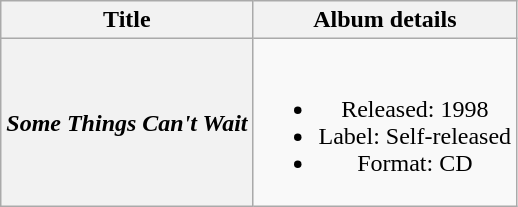<table class="wikitable plainrowheaders" style="text-align:center;">
<tr>
<th>Title</th>
<th>Album details</th>
</tr>
<tr>
<th scope="row"><em>Some Things Can't Wait</em><br></th>
<td><br><ul><li>Released: 1998</li><li>Label: Self-released</li><li>Format: CD</li></ul></td>
</tr>
</table>
